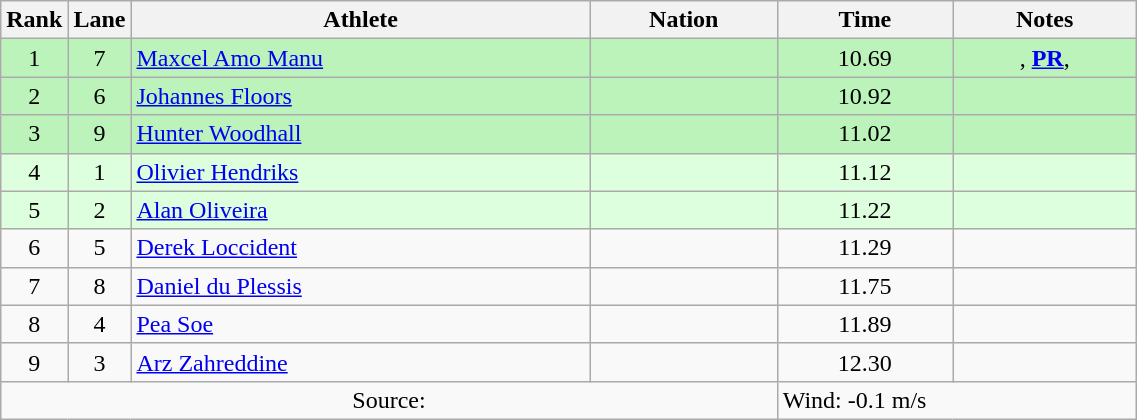<table class="wikitable sortable" style="text-align:center;width: 60%;">
<tr>
<th scope="col" style="width: 10px;">Rank</th>
<th scope="col" style="width: 10px;">Lane</th>
<th scope="col">Athlete</th>
<th scope="col">Nation</th>
<th scope="col">Time</th>
<th scope="col">Notes</th>
</tr>
<tr bgcolor=bbf3bb>
<td>1</td>
<td>7</td>
<td align=left><a href='#'>Maxcel Amo Manu</a></td>
<td align=left></td>
<td>10.69</td>
<td>, <strong><a href='#'>PR</a></strong>, </td>
</tr>
<tr bgcolor=bbf3bb>
<td>2</td>
<td>6</td>
<td align=left><a href='#'>Johannes Floors</a></td>
<td align=left></td>
<td>10.92</td>
<td></td>
</tr>
<tr bgcolor=bbf3bb>
<td>3</td>
<td>9</td>
<td align=left><a href='#'>Hunter Woodhall</a></td>
<td align=left></td>
<td>11.02</td>
<td></td>
</tr>
<tr bgcolor=ddffdd>
<td>4</td>
<td>1</td>
<td align=left><a href='#'>Olivier Hendriks</a></td>
<td align=left></td>
<td>11.12</td>
<td></td>
</tr>
<tr bgcolor=ddffdd>
<td>5</td>
<td>2</td>
<td align=left><a href='#'>Alan Oliveira</a></td>
<td align=left></td>
<td>11.22</td>
<td></td>
</tr>
<tr>
<td>6</td>
<td>5</td>
<td align=left><a href='#'>Derek Loccident</a></td>
<td align=left></td>
<td>11.29</td>
<td></td>
</tr>
<tr>
<td>7</td>
<td>8</td>
<td align=left><a href='#'>Daniel du Plessis</a></td>
<td align=left></td>
<td>11.75</td>
<td></td>
</tr>
<tr>
<td>8</td>
<td>4</td>
<td align=left><a href='#'>Pea Soe</a></td>
<td align=left></td>
<td>11.89</td>
<td></td>
</tr>
<tr>
<td>9</td>
<td>3</td>
<td align=left><a href='#'>Arz Zahreddine</a></td>
<td align=left></td>
<td>12.30</td>
<td></td>
</tr>
<tr class="sortbottom">
<td colspan="4">Source:</td>
<td colspan="2" style="text-align:left;">Wind: -0.1 m/s</td>
</tr>
</table>
